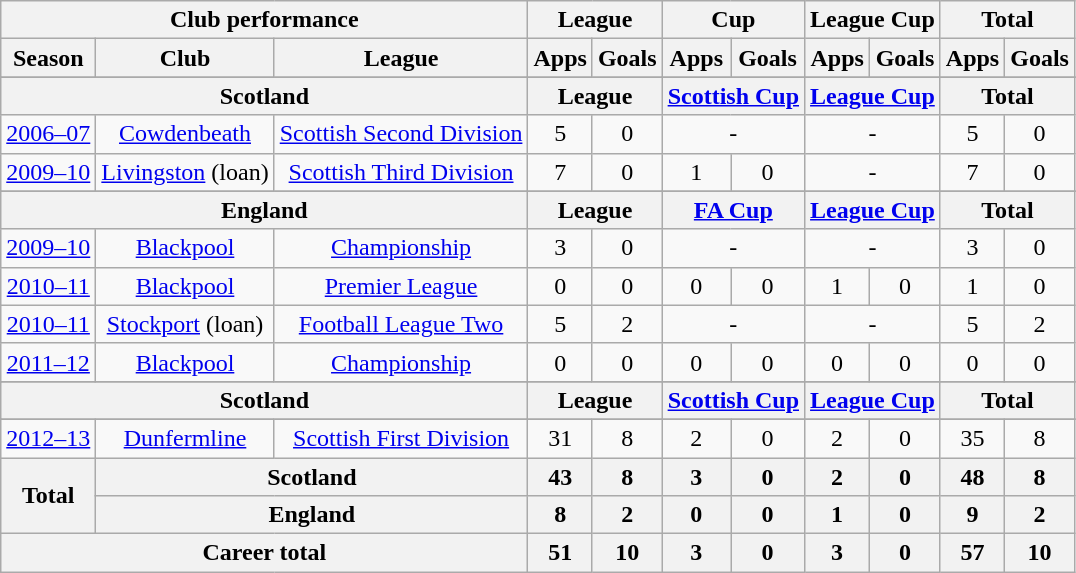<table class="wikitable" style="text-align:center">
<tr>
<th colspan=3>Club performance</th>
<th colspan=2>League</th>
<th colspan=2>Cup</th>
<th colspan=2>League Cup</th>
<th colspan=2>Total</th>
</tr>
<tr>
<th>Season</th>
<th>Club</th>
<th>League</th>
<th>Apps</th>
<th>Goals</th>
<th>Apps</th>
<th>Goals</th>
<th>Apps</th>
<th>Goals</th>
<th>Apps</th>
<th>Goals</th>
</tr>
<tr>
</tr>
<tr>
<th colspan=3>Scotland</th>
<th colspan=2>League</th>
<th colspan=2><a href='#'>Scottish Cup</a></th>
<th colspan=2><a href='#'>League Cup</a></th>
<th colspan=2>Total</th>
</tr>
<tr>
<td><a href='#'>2006–07</a></td>
<td><a href='#'>Cowdenbeath</a></td>
<td><a href='#'>Scottish Second Division</a></td>
<td>5</td>
<td>0</td>
<td colspan="2">-</td>
<td colspan="2">-</td>
<td>5</td>
<td>0</td>
</tr>
<tr>
<td><a href='#'>2009–10</a></td>
<td><a href='#'>Livingston</a> (loan)</td>
<td><a href='#'>Scottish Third Division</a></td>
<td>7</td>
<td>0</td>
<td>1</td>
<td>0</td>
<td colspan="2">-</td>
<td>7</td>
<td>0</td>
</tr>
<tr>
</tr>
<tr>
<th colspan=3>England</th>
<th colspan=2>League</th>
<th colspan=2><a href='#'>FA Cup</a></th>
<th colspan=2><a href='#'>League Cup</a></th>
<th colspan=2>Total</th>
</tr>
<tr>
<td><a href='#'>2009–10</a></td>
<td><a href='#'>Blackpool</a></td>
<td><a href='#'>Championship</a></td>
<td>3</td>
<td>0</td>
<td colspan="2">-</td>
<td colspan="2">-</td>
<td>3</td>
<td>0</td>
</tr>
<tr>
<td><a href='#'>2010–11</a></td>
<td><a href='#'>Blackpool</a></td>
<td><a href='#'>Premier League</a></td>
<td>0</td>
<td>0</td>
<td>0</td>
<td>0</td>
<td>1</td>
<td>0</td>
<td>1</td>
<td>0</td>
</tr>
<tr>
<td><a href='#'>2010–11</a></td>
<td><a href='#'>Stockport</a> (loan)</td>
<td><a href='#'>Football League Two</a></td>
<td>5</td>
<td>2</td>
<td colspan="2">-</td>
<td colspan="2">-</td>
<td>5</td>
<td>2</td>
</tr>
<tr>
<td><a href='#'>2011–12</a></td>
<td><a href='#'>Blackpool</a></td>
<td><a href='#'>Championship</a></td>
<td>0</td>
<td>0</td>
<td>0</td>
<td>0</td>
<td>0</td>
<td>0</td>
<td>0</td>
<td>0</td>
</tr>
<tr>
</tr>
<tr>
<th colspan=3>Scotland</th>
<th colspan=2>League</th>
<th colspan=2><a href='#'>Scottish Cup</a></th>
<th colspan=2><a href='#'>League Cup</a></th>
<th colspan=2>Total</th>
</tr>
<tr>
</tr>
<tr>
<td><a href='#'>2012–13</a></td>
<td><a href='#'>Dunfermline</a></td>
<td><a href='#'>Scottish First Division</a></td>
<td>31</td>
<td>8</td>
<td>2</td>
<td>0</td>
<td>2</td>
<td>0</td>
<td>35</td>
<td>8</td>
</tr>
<tr>
<th rowspan=2>Total</th>
<th colspan=2>Scotland</th>
<th>43</th>
<th>8</th>
<th>3</th>
<th>0</th>
<th>2</th>
<th>0</th>
<th>48</th>
<th>8</th>
</tr>
<tr>
<th colspan=2>England</th>
<th>8</th>
<th>2</th>
<th>0</th>
<th>0</th>
<th>1</th>
<th>0</th>
<th>9</th>
<th>2</th>
</tr>
<tr>
<th colspan=3>Career total</th>
<th>51</th>
<th>10</th>
<th>3</th>
<th>0</th>
<th>3</th>
<th>0</th>
<th>57</th>
<th>10</th>
</tr>
</table>
